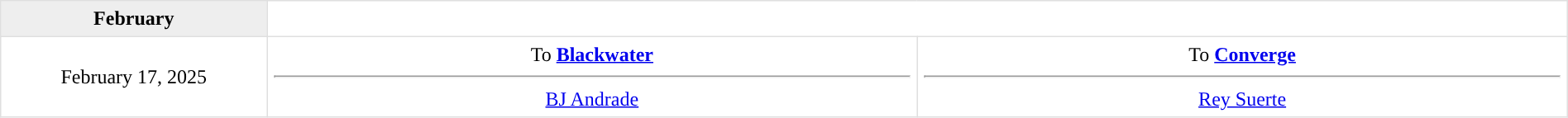<table border=1 style="border-collapse:collapse; text-align: center; width: 100%" bordercolor="#DFDFDF"  cellpadding="5">
<tr bgcolor="eeeeee">
<th>February</th>
</tr>
<tr>
<td style="width:12%">February 17, 2025</td>
<td style="width:29.3%" valign="top">To <strong><a href='#'>Blackwater</a></strong><hr><a href='#'>BJ Andrade</a></td>
<td style="width:29.3%" valign="top">To <strong><a href='#'>Converge</a></strong><hr><a href='#'>Rey Suerte</a></td>
</tr>
</table>
